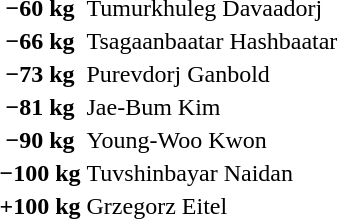<table>
<tr>
<th rowspan=2>−60 kg</th>
<td rowspan=2>Tumurkhuleg Davaadorj</td>
<td rowspan=2></td>
<td></td>
</tr>
<tr>
<td></td>
</tr>
<tr>
<th rowspan=2>−66 kg</th>
<td rowspan=2>Tsagaanbaatar Hashbaatar</td>
<td rowspan=2></td>
<td></td>
</tr>
<tr>
<td></td>
</tr>
<tr>
<th rowspan=2>−73 kg</th>
<td rowspan=2>Purevdorj Ganbold</td>
<td rowspan=2></td>
<td></td>
</tr>
<tr>
<td></td>
</tr>
<tr>
<th rowspan=2>−81 kg</th>
<td rowspan=2>Jae-Bum Kim</td>
<td rowspan=2></td>
<td></td>
</tr>
<tr>
<td></td>
</tr>
<tr>
<th rowspan=2>−90 kg</th>
<td rowspan=2>Young-Woo Kwon</td>
<td rowspan=2></td>
<td></td>
</tr>
<tr>
<td></td>
</tr>
<tr>
<th rowspan=2>−100 kg</th>
<td rowspan=2>Tuvshinbayar Naidan</td>
<td rowspan=2></td>
<td></td>
</tr>
<tr>
<td></td>
</tr>
<tr>
<th rowspan=2>+100 kg</th>
<td rowspan=2>Grzegorz Eitel</td>
<td rowspan=2></td>
<td></td>
</tr>
<tr>
<td></td>
</tr>
</table>
